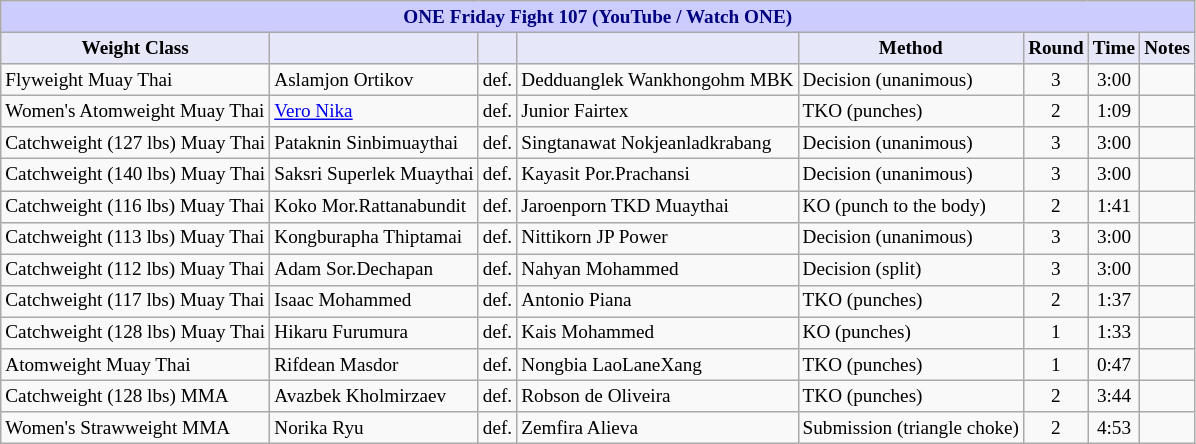<table class="wikitable" style="font-size: 80%;">
<tr>
<th colspan="8" style="background-color: #ccf; color: #000080; text-align: center;"><strong>ONE Friday Fight 107 (YouTube / Watch ONE)</strong></th>
</tr>
<tr>
<th colspan="1" style="background-color: #E6E8FA; color: #000000; text-align: center;">Weight Class</th>
<th colspan="1" style="background-color: #E6E8FA; color: #000000; text-align: center;"></th>
<th colspan="1" style="background-color: #E6E8FA; color: #000000; text-align: center;"></th>
<th colspan="1" style="background-color: #E6E8FA; color: #000000; text-align: center;"></th>
<th colspan="1" style="background-color: #E6E8FA; color: #000000; text-align: center;">Method</th>
<th colspan="1" style="background-color: #E6E8FA; color: #000000; text-align: center;">Round</th>
<th colspan="1" style="background-color: #E6E8FA; color: #000000; text-align: center;">Time</th>
<th colspan="1" style="background-color: #E6E8FA; color: #000000; text-align: center;">Notes</th>
</tr>
<tr>
<td>Flyweight Muay Thai</td>
<td> Aslamjon Ortikov</td>
<td>def.</td>
<td> Dedduanglek Wankhongohm MBK</td>
<td>Decision (unanimous)</td>
<td align=center>3</td>
<td align=center>3:00</td>
<td></td>
</tr>
<tr>
<td>Women's Atomweight Muay Thai</td>
<td> <a href='#'>Vero Nika</a></td>
<td>def.</td>
<td> Junior Fairtex</td>
<td>TKO (punches)</td>
<td align=center>2</td>
<td align=center>1:09</td>
<td></td>
</tr>
<tr>
<td>Catchweight (127 lbs) Muay Thai</td>
<td> Pataknin Sinbimuaythai</td>
<td>def.</td>
<td> Singtanawat Nokjeanladkrabang</td>
<td>Decision (unanimous)</td>
<td align=center>3</td>
<td align=center>3:00</td>
<td></td>
</tr>
<tr>
<td>Catchweight (140 lbs) Muay Thai</td>
<td> Saksri Superlek Muaythai</td>
<td>def.</td>
<td> Kayasit Por.Prachansi</td>
<td>Decision (unanimous)</td>
<td align=center>3</td>
<td align=center>3:00</td>
<td></td>
</tr>
<tr>
<td>Catchweight (116 lbs) Muay Thai</td>
<td> Koko Mor.Rattanabundit</td>
<td>def.</td>
<td> Jaroenporn TKD Muaythai</td>
<td>KO (punch to the body)</td>
<td align=center>2</td>
<td align=center>1:41</td>
<td></td>
</tr>
<tr>
<td>Catchweight (113 lbs) Muay Thai</td>
<td> Kongburapha Thiptamai</td>
<td>def.</td>
<td> Nittikorn JP Power</td>
<td>Decision (unanimous)</td>
<td align=center>3</td>
<td align=center>3:00</td>
<td></td>
</tr>
<tr>
<td>Catchweight (112 lbs) Muay Thai</td>
<td> Adam Sor.Dechapan</td>
<td>def.</td>
<td> Nahyan Mohammed</td>
<td>Decision (split)</td>
<td align=center>3</td>
<td align=center>3:00</td>
<td></td>
</tr>
<tr>
<td>Catchweight (117 lbs) Muay Thai</td>
<td> Isaac Mohammed</td>
<td>def.</td>
<td> Antonio Piana</td>
<td>TKO (punches)</td>
<td align=center>2</td>
<td align=center>1:37</td>
<td></td>
</tr>
<tr>
<td>Catchweight (128 lbs) Muay Thai</td>
<td> Hikaru Furumura</td>
<td>def.</td>
<td> Kais Mohammed</td>
<td>KO (punches)</td>
<td align=center>1</td>
<td align=center>1:33</td>
<td></td>
</tr>
<tr>
<td>Atomweight Muay Thai</td>
<td> Rifdean Masdor</td>
<td>def.</td>
<td> Nongbia LaoLaneXang</td>
<td>TKO (punches)</td>
<td align=center>1</td>
<td align=center>0:47</td>
<td></td>
</tr>
<tr>
<td>Catchweight (128 lbs) MMA</td>
<td> Avazbek Kholmirzaev</td>
<td>def.</td>
<td> Robson de Oliveira</td>
<td>TKO (punches)</td>
<td align=center>2</td>
<td align=center>3:44</td>
<td></td>
</tr>
<tr>
<td>Women's Strawweight MMA</td>
<td> Norika Ryu</td>
<td>def.</td>
<td> Zemfira Alieva</td>
<td>Submission (triangle choke)</td>
<td align=center>2</td>
<td align=center>4:53</td>
<td></td>
</tr>
</table>
